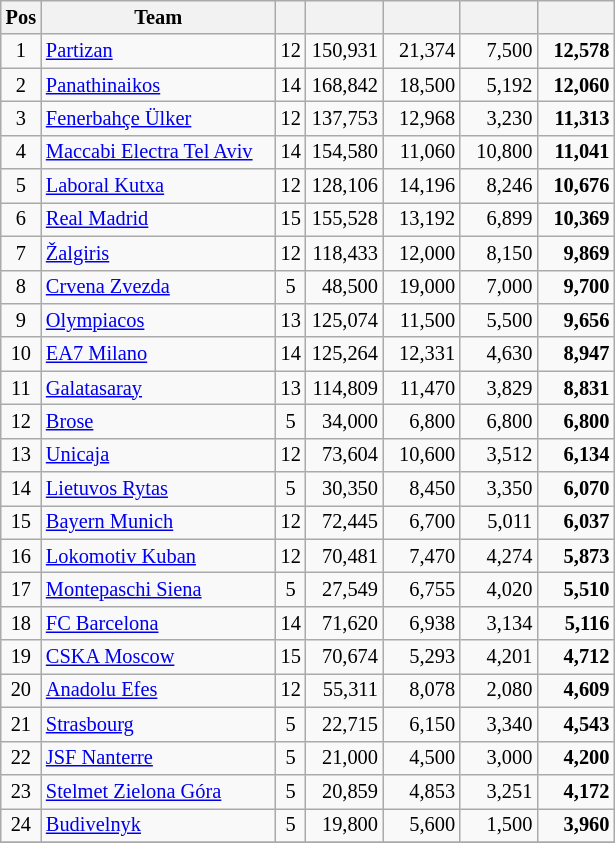<table class="wikitable sortable" style="text-align:right; font-size:85%">
<tr>
<th width=20>Pos</th>
<th width=150>Team</th>
<th></th>
<th width=45></th>
<th width=45></th>
<th width=45></th>
<th width=45></th>
</tr>
<tr>
<td align=center>1</td>
<td align="left"> <a href='#'>Partizan</a></td>
<td align=center>12</td>
<td>150,931</td>
<td>21,374</td>
<td>7,500</td>
<td><strong>12,578</strong></td>
</tr>
<tr>
<td align=center>2</td>
<td align="left"> <a href='#'>Panathinaikos</a></td>
<td align=center>14</td>
<td>168,842</td>
<td>18,500</td>
<td>5,192</td>
<td><strong>12,060</strong></td>
</tr>
<tr>
<td align=center>3</td>
<td align="left"> <a href='#'>Fenerbahçe Ülker</a></td>
<td align=center>12</td>
<td>137,753</td>
<td>12,968</td>
<td>3,230</td>
<td><strong>11,313</strong></td>
</tr>
<tr>
<td align=center>4</td>
<td align="left"> <a href='#'>Maccabi Electra Tel Aviv</a></td>
<td align=center>14</td>
<td>154,580</td>
<td>11,060</td>
<td>10,800</td>
<td><strong>11,041</strong></td>
</tr>
<tr>
<td align=center>5</td>
<td align="left"> <a href='#'>Laboral Kutxa</a></td>
<td align=center>12</td>
<td>128,106</td>
<td>14,196</td>
<td>8,246</td>
<td><strong>10,676</strong></td>
</tr>
<tr>
<td align=center>6</td>
<td align="left"> <a href='#'>Real Madrid</a></td>
<td align=center>15</td>
<td>155,528</td>
<td>13,192</td>
<td>6,899</td>
<td><strong>10,369</strong></td>
</tr>
<tr>
<td align=center>7</td>
<td align="left"> <a href='#'>Žalgiris</a></td>
<td align=center>12</td>
<td>118,433</td>
<td>12,000</td>
<td>8,150</td>
<td><strong>9,869</strong></td>
</tr>
<tr>
<td align=center>8</td>
<td align="left"> <a href='#'>Crvena Zvezda</a></td>
<td align=center>5</td>
<td>48,500</td>
<td>19,000</td>
<td>7,000</td>
<td><strong>9,700</strong></td>
</tr>
<tr>
<td align=center>9</td>
<td align="left"> <a href='#'>Olympiacos</a></td>
<td align=center>13 </td>
<td>125,074</td>
<td>11,500</td>
<td>5,500</td>
<td><strong>9,656</strong></td>
</tr>
<tr>
<td align=center>10</td>
<td align="left"> <a href='#'>EA7 Milano</a></td>
<td align=center>14</td>
<td>125,264</td>
<td>12,331</td>
<td>4,630</td>
<td><strong>8,947</strong></td>
</tr>
<tr>
<td align=center>11</td>
<td align="left"> <a href='#'>Galatasaray</a></td>
<td align=center>13</td>
<td>114,809</td>
<td>11,470</td>
<td>3,829</td>
<td><strong>8,831</strong></td>
</tr>
<tr>
<td align=center>12</td>
<td align="left"> <a href='#'>Brose</a></td>
<td align=center>5</td>
<td>34,000</td>
<td>6,800</td>
<td>6,800</td>
<td><strong>6,800</strong></td>
</tr>
<tr>
<td align=center>13</td>
<td align="left"> <a href='#'>Unicaja</a></td>
<td align=center>12</td>
<td>73,604</td>
<td>10,600</td>
<td>3,512</td>
<td><strong>6,134</strong></td>
</tr>
<tr>
<td align=center>14</td>
<td align="left"> <a href='#'>Lietuvos Rytas</a></td>
<td align=center>5</td>
<td>30,350</td>
<td>8,450</td>
<td>3,350</td>
<td><strong>6,070</strong></td>
</tr>
<tr>
<td align=center>15</td>
<td align="left"> <a href='#'>Bayern Munich</a></td>
<td align=center>12</td>
<td>72,445</td>
<td>6,700</td>
<td>5,011</td>
<td><strong>6,037</strong></td>
</tr>
<tr>
<td align=center>16</td>
<td align="left"> <a href='#'>Lokomotiv Kuban</a></td>
<td align=center>12</td>
<td>70,481</td>
<td>7,470</td>
<td>4,274</td>
<td><strong>5,873</strong></td>
</tr>
<tr>
<td align=center>17</td>
<td align="left"> <a href='#'>Montepaschi Siena</a></td>
<td align=center>5</td>
<td>27,549</td>
<td>6,755</td>
<td>4,020</td>
<td><strong>5,510</strong></td>
</tr>
<tr>
<td align=center>18</td>
<td align="left"> <a href='#'>FC Barcelona</a></td>
<td align=center>14</td>
<td>71,620</td>
<td>6,938</td>
<td>3,134</td>
<td><strong>5,116</strong></td>
</tr>
<tr>
<td align=center>19</td>
<td align="left"> <a href='#'>CSKA Moscow</a></td>
<td align=center>15</td>
<td>70,674</td>
<td>5,293</td>
<td>4,201</td>
<td><strong>4,712</strong></td>
</tr>
<tr>
<td align=center>20</td>
<td align="left"> <a href='#'>Anadolu Efes</a></td>
<td align=center>12</td>
<td>55,311</td>
<td>8,078</td>
<td>2,080</td>
<td><strong>4,609</strong></td>
</tr>
<tr>
<td align=center>21</td>
<td align="left"> <a href='#'>Strasbourg</a></td>
<td align=center>5</td>
<td>22,715</td>
<td>6,150</td>
<td>3,340</td>
<td><strong>4,543</strong></td>
</tr>
<tr>
<td align=center>22</td>
<td align="left"> <a href='#'>JSF Nanterre</a></td>
<td align=center>5</td>
<td>21,000</td>
<td>4,500</td>
<td>3,000</td>
<td><strong>4,200</strong></td>
</tr>
<tr>
<td align=center>23</td>
<td align="left"> <a href='#'>Stelmet Zielona Góra</a></td>
<td align=center>5</td>
<td>20,859</td>
<td>4,853</td>
<td>3,251</td>
<td><strong>4,172</strong></td>
</tr>
<tr>
<td align=center>24</td>
<td align="left"> <a href='#'>Budivelnyk</a></td>
<td align=center>5</td>
<td>19,800</td>
<td>5,600</td>
<td>1,500</td>
<td><strong>3,960</strong></td>
</tr>
<tr>
</tr>
</table>
